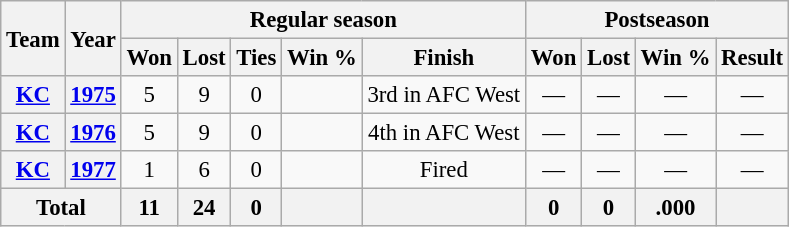<table class="wikitable" style="font-size: 95%; text-align:center;">
<tr>
<th rowspan="2">Team</th>
<th rowspan="2">Year</th>
<th colspan="5">Regular season</th>
<th colspan="4">Postseason</th>
</tr>
<tr>
<th>Won</th>
<th>Lost</th>
<th>Ties</th>
<th>Win %</th>
<th>Finish</th>
<th>Won</th>
<th>Lost</th>
<th>Win %</th>
<th>Result</th>
</tr>
<tr>
<th><a href='#'>KC</a></th>
<th><a href='#'>1975</a></th>
<td>5</td>
<td>9</td>
<td>0</td>
<td></td>
<td>3rd in AFC West</td>
<td>—</td>
<td>—</td>
<td>—</td>
<td>—</td>
</tr>
<tr>
<th><a href='#'>KC</a></th>
<th><a href='#'>1976</a></th>
<td>5</td>
<td>9</td>
<td>0</td>
<td></td>
<td>4th in AFC West</td>
<td>—</td>
<td>—</td>
<td>—</td>
<td>—</td>
</tr>
<tr>
<th><a href='#'>KC</a></th>
<th><a href='#'>1977</a></th>
<td>1</td>
<td>6</td>
<td>0</td>
<td></td>
<td>Fired</td>
<td>—</td>
<td>—</td>
<td>—</td>
<td>—</td>
</tr>
<tr>
<th colspan="2">Total</th>
<th>11</th>
<th>24</th>
<th>0</th>
<th></th>
<th></th>
<th>0</th>
<th>0</th>
<th>.000</th>
<th></th>
</tr>
</table>
